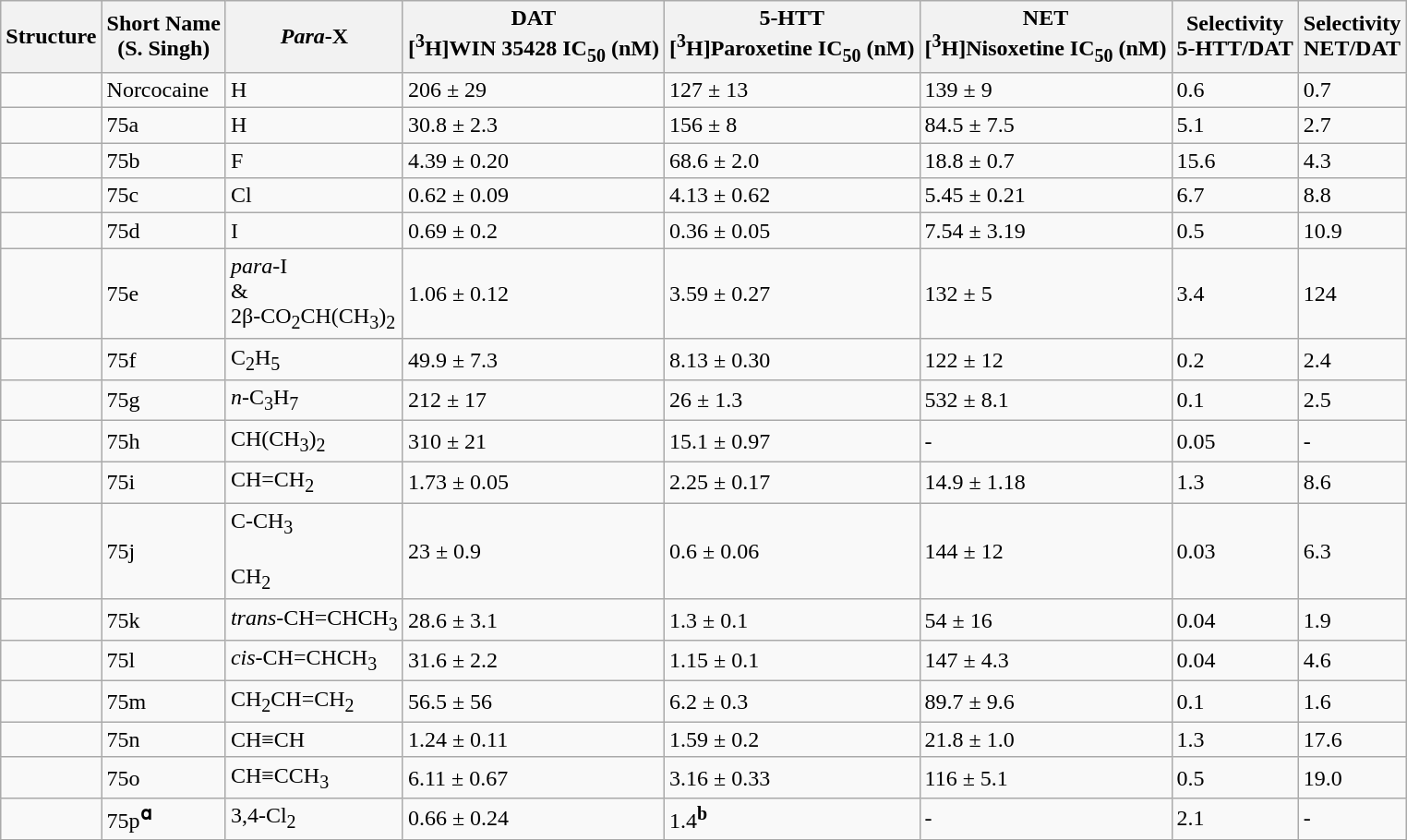<table class="wikitable sortable">
<tr>
<th>Structure</th>
<th>Short Name<br>(S. Singh)</th>
<th><em>Para</em>-X</th>
<th>DAT<br>[<sup>3</sup>H]WIN 35428 IC<sub>50</sub> (nM)</th>
<th>5-HTT<br>[<sup>3</sup>H]Paroxetine IC<sub>50</sub> (nM)</th>
<th>NET<br>[<sup>3</sup>H]Nisoxetine IC<sub>50</sub> (nM)</th>
<th>Selectivity<br>5-HTT/DAT</th>
<th>Selectivity<br>NET/DAT</th>
</tr>
<tr>
<td></td>
<td>Norcocaine</td>
<td>H</td>
<td>206 ± 29</td>
<td>127 ± 13</td>
<td>139 ± 9</td>
<td>0.6</td>
<td>0.7</td>
</tr>
<tr>
<td></td>
<td>75a</td>
<td>H</td>
<td>30.8 ± 2.3</td>
<td>156 ± 8</td>
<td>84.5 ± 7.5</td>
<td>5.1</td>
<td>2.7</td>
</tr>
<tr>
<td></td>
<td>75b</td>
<td>F</td>
<td>4.39 ± 0.20</td>
<td>68.6 ± 2.0</td>
<td>18.8 ± 0.7</td>
<td>15.6</td>
<td>4.3</td>
</tr>
<tr>
<td></td>
<td>75c</td>
<td>Cl</td>
<td>0.62 ± 0.09</td>
<td>4.13 ± 0.62</td>
<td>5.45 ± 0.21</td>
<td>6.7</td>
<td>8.8</td>
</tr>
<tr>
<td></td>
<td>75d</td>
<td>I</td>
<td>0.69 ± 0.2</td>
<td>0.36 ± 0.05</td>
<td>7.54 ± 3.19</td>
<td>0.5</td>
<td>10.9</td>
</tr>
<tr>
<td></td>
<td>75e</td>
<td><em>para</em>-I<br>&<br>2β-CO<sub>2</sub>CH(CH<sub>3</sub>)<sub>2</sub></td>
<td>1.06 ± 0.12</td>
<td>3.59 ± 0.27</td>
<td>132 ± 5</td>
<td>3.4</td>
<td>124</td>
</tr>
<tr>
<td></td>
<td>75f</td>
<td>C<sub>2</sub>H<sub>5</sub></td>
<td>49.9 ± 7.3</td>
<td>8.13 ± 0.30</td>
<td>122 ± 12</td>
<td>0.2</td>
<td>2.4</td>
</tr>
<tr>
<td></td>
<td>75g</td>
<td><em>n</em>-C<sub>3</sub>H<sub>7</sub></td>
<td>212 ± 17</td>
<td>26 ± 1.3</td>
<td>532 ± 8.1</td>
<td>0.1</td>
<td>2.5</td>
</tr>
<tr>
<td></td>
<td>75h</td>
<td>CH(CH<sub>3</sub>)<sub>2</sub></td>
<td>310 ± 21</td>
<td>15.1 ± 0.97</td>
<td>-</td>
<td>0.05</td>
<td>-</td>
</tr>
<tr>
<td></td>
<td>75i</td>
<td>CH=CH<sub>2</sub></td>
<td>1.73 ± 0.05</td>
<td>2.25 ± 0.17</td>
<td>14.9 ± 1.18</td>
<td>1.3</td>
<td>8.6</td>
</tr>
<tr>
<td></td>
<td>75j</td>
<td>C-CH<sub>3</sub><br><br>CH<sub>2</sub></td>
<td>23 ± 0.9</td>
<td>0.6 ± 0.06</td>
<td>144 ± 12</td>
<td>0.03</td>
<td>6.3</td>
</tr>
<tr>
<td></td>
<td>75k</td>
<td><em>trans</em>-CH=CHCH<sub>3</sub></td>
<td>28.6 ± 3.1</td>
<td>1.3 ± 0.1</td>
<td>54 ± 16</td>
<td>0.04</td>
<td>1.9</td>
</tr>
<tr>
<td></td>
<td>75l</td>
<td><em>cis</em>-CH=CHCH<sub>3</sub></td>
<td>31.6 ± 2.2</td>
<td>1.15 ± 0.1</td>
<td>147 ± 4.3</td>
<td>0.04</td>
<td>4.6</td>
</tr>
<tr>
<td></td>
<td>75m</td>
<td>CH<sub>2</sub>CH=CH<sub>2</sub></td>
<td>56.5 ± 56</td>
<td>6.2 ± 0.3</td>
<td>89.7 ± 9.6</td>
<td>0.1</td>
<td>1.6</td>
</tr>
<tr>
<td></td>
<td>75n</td>
<td>CH≡CH</td>
<td>1.24 ± 0.11</td>
<td>1.59 ± 0.2</td>
<td>21.8 ± 1.0</td>
<td>1.3</td>
<td>17.6</td>
</tr>
<tr>
<td></td>
<td>75o</td>
<td>CH≡CCH<sub>3</sub></td>
<td>6.11 ± 0.67</td>
<td>3.16 ± 0.33</td>
<td>116 ± 5.1</td>
<td>0.5</td>
<td>19.0</td>
</tr>
<tr>
<td></td>
<td>75p<sup><strong>ɑ</strong></sup></td>
<td>3,4-Cl<sub>2</sub></td>
<td>0.66 ± 0.24</td>
<td>1.4<sup><strong>b</strong></sup></td>
<td>-</td>
<td>2.1</td>
<td>-</td>
</tr>
</table>
